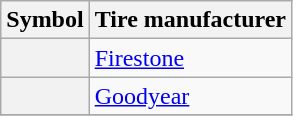<table class="wikitable plainrowheaders">
<tr>
<th scope="col">Symbol</th>
<th scope="col">Tire manufacturer</th>
</tr>
<tr>
<th scope="row" style="text-align:center"></th>
<td><a href='#'>Firestone</a></td>
</tr>
<tr>
<th scope="row" style="text-align:center"></th>
<td><a href='#'>Goodyear</a></td>
</tr>
<tr>
</tr>
</table>
